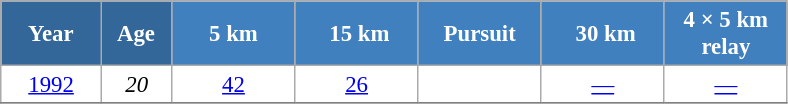<table class="wikitable" style="font-size:95%; text-align:center; border:grey solid 1px; border-collapse:collapse; background:#ffffff;">
<tr>
<th style="background-color:#369; color:white; width:60px;"> Year </th>
<th style="background-color:#369; color:white; width:40px;"> Age </th>
<th style="background-color:#4180be; color:white; width:75px;"> 5 km </th>
<th style="background-color:#4180be; color:white; width:75px;"> 15 km</th>
<th style="background-color:#4180be; color:white; width:75px;"> Pursuit </th>
<th style="background-color:#4180be; color:white; width:75px;"> 30 km</th>
<th style="background-color:#4180be; color:white; width:75px;"> 4 × 5 km <br> relay </th>
</tr>
<tr>
<td><a href='#'>1992</a></td>
<td><em>20</em></td>
<td><a href='#'>42</a></td>
<td><a href='#'>26</a></td>
<td><a href='#'></a></td>
<td><a href='#'>—</a></td>
<td><a href='#'>—</a></td>
</tr>
<tr>
</tr>
</table>
